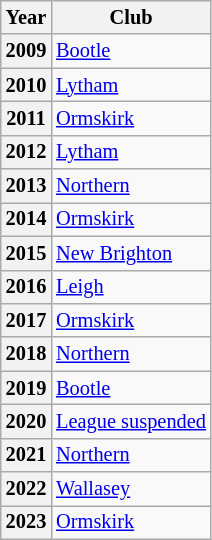<table class="wikitable" style="font-size:85%">
<tr>
<th>Year</th>
<th>Club</th>
</tr>
<tr>
<th scope="row">2009</th>
<td><a href='#'>Bootle</a></td>
</tr>
<tr>
<th scope="row">2010</th>
<td><a href='#'>Lytham</a></td>
</tr>
<tr>
<th scope="row">2011</th>
<td><a href='#'>Ormskirk</a></td>
</tr>
<tr>
<th scope="row">2012</th>
<td><a href='#'>Lytham</a></td>
</tr>
<tr>
<th scope="row">2013</th>
<td><a href='#'>Northern</a></td>
</tr>
<tr>
<th scope="row">2014</th>
<td><a href='#'>Ormskirk</a></td>
</tr>
<tr>
<th scope="row">2015</th>
<td><a href='#'>New Brighton</a></td>
</tr>
<tr>
<th scope="row">2016</th>
<td><a href='#'>Leigh</a></td>
</tr>
<tr>
<th scope="row">2017</th>
<td><a href='#'>Ormskirk</a></td>
</tr>
<tr>
<th scope="row">2018</th>
<td><a href='#'>Northern</a></td>
</tr>
<tr>
<th scope="row">2019</th>
<td><a href='#'>Bootle</a></td>
</tr>
<tr>
<th scope="row">2020</th>
<td><a href='#'>League suspended</a></td>
</tr>
<tr>
<th scope="row">2021</th>
<td><a href='#'>Northern</a></td>
</tr>
<tr>
<th scope="row">2022</th>
<td><a href='#'>Wallasey</a></td>
</tr>
<tr>
<th scope="row">2023</th>
<td><a href='#'>Ormskirk</a></td>
</tr>
</table>
